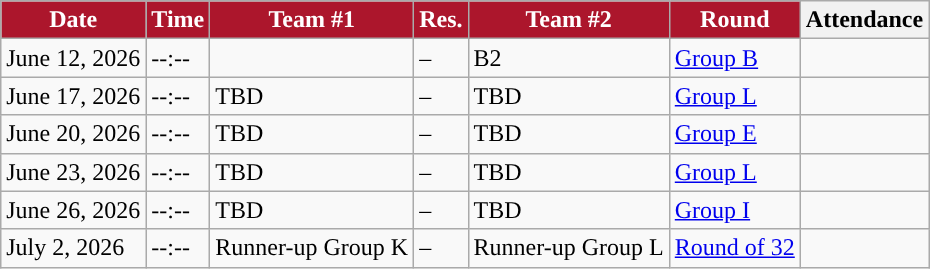<table class="wikitable sortable">
<tr>
<th style="text-align:center; background:#AC162C; color:#FFFFFF; ">Date</th>
<th style="text-align:center; background:#AC162C; color:#FFFFFF; ">Time</th>
<th style="text-align:center; background:#AC162C; color:#FFFFFF; ">Team #1</th>
<th style="text-align:center; background:#AC162C; color:#FFFFFF; ">Res.</th>
<th style="text-align:center; background:#AC162C; color:#FFFFFF; ">Team #2</th>
<th style="text-align:center; background:#AC162C; color:#FFFFFF; ">Round</th>
<th>Attendance</th>
</tr>
<tr>
<td>June 12, 2026</td>
<td>--:--</td>
<td></td>
<td>–</td>
<td>B2</td>
<td><a href='#'>Group B</a></td>
<td></td>
</tr>
<tr>
<td>June 17, 2026</td>
<td>--:--</td>
<td>TBD</td>
<td>–</td>
<td>TBD</td>
<td><a href='#'>Group L</a></td>
<td></td>
</tr>
<tr>
<td>June 20, 2026</td>
<td>--:--</td>
<td>TBD</td>
<td>–</td>
<td>TBD</td>
<td><a href='#'>Group E</a></td>
<td></td>
</tr>
<tr>
<td>June 23, 2026</td>
<td>--:--</td>
<td>TBD</td>
<td>–</td>
<td>TBD</td>
<td><a href='#'>Group L</a></td>
<td></td>
</tr>
<tr>
<td>June 26, 2026</td>
<td>--:--</td>
<td>TBD</td>
<td>–</td>
<td>TBD</td>
<td><a href='#'>Group I</a></td>
<td></td>
</tr>
<tr>
<td>July 2, 2026</td>
<td>--:--</td>
<td>Runner-up Group K</td>
<td>–</td>
<td>Runner-up Group L</td>
<td><a href='#'>Round of 32</a></td>
<td></td>
</tr>
</table>
